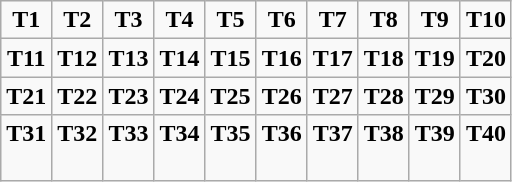<table class="wikitable" style="text-align: center;">
<tr valign="top">
<td><strong>T1</strong><br></td>
<td><strong>T2</strong><br></td>
<td><strong>T3</strong><br></td>
<td><strong>T4</strong><br></td>
<td><strong>T5</strong><br></td>
<td><strong>T6</strong><br></td>
<td><strong>T7</strong><br></td>
<td><strong>T8</strong><br></td>
<td><strong>T9</strong><br></td>
<td><strong>T10</strong><br></td>
</tr>
<tr valign="top">
<td><strong>T11</strong><br></td>
<td><strong>T12</strong><br></td>
<td><strong>T13</strong><br></td>
<td><strong>T14</strong><br></td>
<td><strong>T15</strong><br></td>
<td><strong>T16</strong><br></td>
<td><strong>T17</strong><br></td>
<td><strong>T18</strong><br></td>
<td><strong>T19</strong><br></td>
<td><strong>T20</strong><br></td>
</tr>
<tr valign="top">
<td><strong>T21</strong><br></td>
<td><strong>T22</strong><br></td>
<td><strong>T23</strong><br></td>
<td><strong>T24</strong><br></td>
<td><strong>T25</strong><br></td>
<td><strong>T26</strong><br></td>
<td><strong>T27</strong><br></td>
<td><strong>T28</strong><br></td>
<td><strong>T29</strong><br></td>
<td><strong>T30</strong><br></td>
</tr>
<tr valign="top">
<td><strong>T31</strong><br></td>
<td><strong>T32</strong><br></td>
<td><strong>T33</strong><br></td>
<td><strong>T34</strong><br></td>
<td><strong>T35</strong><br></td>
<td><strong>T36</strong><br></td>
<td><strong>T37</strong><br></td>
<td><strong>T38</strong><br></td>
<td><strong>T39</strong><br></td>
<td><strong>T40</strong><br><br></td>
</tr>
</table>
